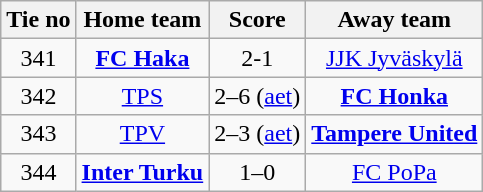<table class="wikitable" style="text-align: center">
<tr>
<th>Tie no</th>
<th>Home team</th>
<th>Score</th>
<th>Away team</th>
</tr>
<tr>
<td>341</td>
<td><strong><a href='#'>FC Haka</a></strong></td>
<td>2-1</td>
<td><a href='#'>JJK Jyväskylä</a></td>
</tr>
<tr>
<td>342</td>
<td><a href='#'>TPS</a></td>
<td>2–6 (<a href='#'>aet</a>)</td>
<td><strong><a href='#'>FC Honka</a></strong></td>
</tr>
<tr>
<td>343</td>
<td><a href='#'>TPV</a></td>
<td>2–3 (<a href='#'>aet</a>)</td>
<td><strong><a href='#'>Tampere United</a></strong></td>
</tr>
<tr>
<td>344</td>
<td><strong><a href='#'>Inter Turku</a></strong></td>
<td>1–0</td>
<td><a href='#'>FC PoPa</a></td>
</tr>
</table>
